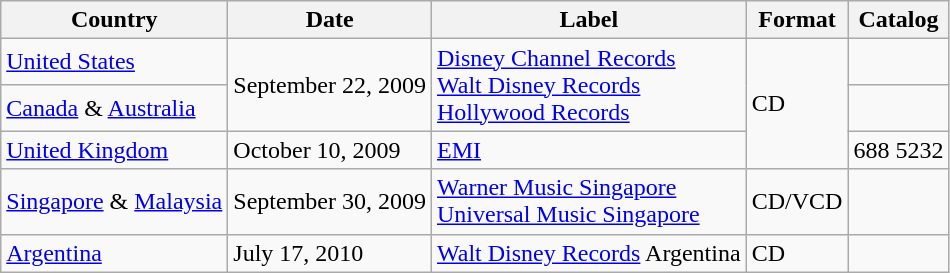<table class="wikitable">
<tr>
<th>Country</th>
<th>Date</th>
<th>Label</th>
<th>Format</th>
<th>Catalog</th>
</tr>
<tr>
<td><a href='#'>United States</a></td>
<td rowspan="2">September 22, 2009</td>
<td rowspan="2"><a href='#'>Disney Channel Records</a><br><a href='#'>Walt Disney Records</a><br><a href='#'>Hollywood Records</a></td>
<td rowspan="3">CD</td>
<td></td>
</tr>
<tr>
<td><a href='#'>Canada</a> & <a href='#'>Australia</a></td>
<td></td>
</tr>
<tr>
<td><a href='#'>United Kingdom</a></td>
<td>October 10, 2009</td>
<td><a href='#'>EMI</a></td>
<td>688 5232</td>
</tr>
<tr>
<td><a href='#'>Singapore</a> & <a href='#'>Malaysia</a></td>
<td>September 30, 2009</td>
<td><a href='#'>Warner Music Singapore</a><br><a href='#'>Universal Music Singapore</a></td>
<td rowspan"1">CD/VCD</td>
<td></td>
</tr>
<tr>
<td><a href='#'>Argentina</a></td>
<td>July 17, 2010</td>
<td><a href='#'>Walt Disney Records</a> Argentina</td>
<td>CD</td>
<td></td>
</tr>
</table>
